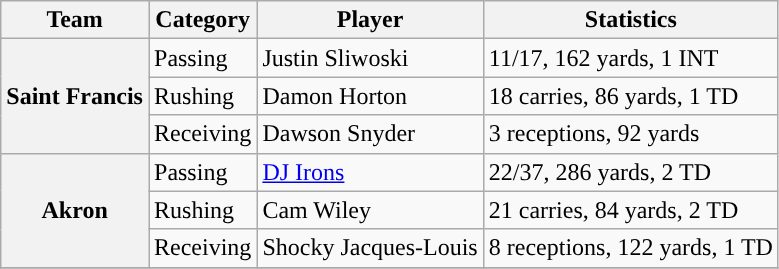<table class="wikitable" style="float: left;">
<tr>
<th>Team</th>
<th>Category</th>
<th>Player</th>
<th>Statistics</th>
</tr>
<tr>
<th rowspan=3>Saint Francis</th>
<td>Passing</td>
<td>Justin Sliwoski</td>
<td>11/17, 162 yards, 1 INT</td>
</tr>
<tr>
<td>Rushing</td>
<td>Damon Horton</td>
<td>18 carries, 86 yards, 1 TD</td>
</tr>
<tr>
<td>Receiving</td>
<td>Dawson Snyder</td>
<td>3 receptions, 92 yards</td>
</tr>
<tr>
<th rowspan=3 style=>Akron</th>
<td>Passing</td>
<td><a href='#'>DJ Irons</a></td>
<td>22/37, 286 yards, 2 TD</td>
</tr>
<tr>
<td>Rushing</td>
<td>Cam Wiley</td>
<td>21 carries, 84 yards, 2 TD</td>
</tr>
<tr>
<td>Receiving</td>
<td>Shocky Jacques-Louis</td>
<td>8 receptions, 122 yards, 1 TD</td>
</tr>
<tr>
</tr>
</table>
